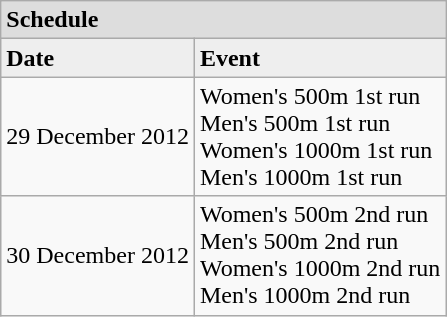<table class="wikitable">
<tr align=left bgcolor=#DDDDDD>
<td colspan=3><strong>Schedule</strong></td>
</tr>
<tr align=left bgcolor=#EEEEEE>
<td><strong>Date</strong></td>
<td><strong>Event</strong></td>
</tr>
<tr>
<td>29 December 2012</td>
<td>Women's 500m 1st run<br>Men's 500m 1st run<br>Women's 1000m 1st run<br>Men's 1000m 1st run<br></td>
</tr>
<tr>
<td>30 December 2012</td>
<td>Women's 500m 2nd run<br>Men's 500m 2nd run<br>Women's 1000m 2nd run<br>Men's 1000m 2nd run<br></td>
</tr>
</table>
